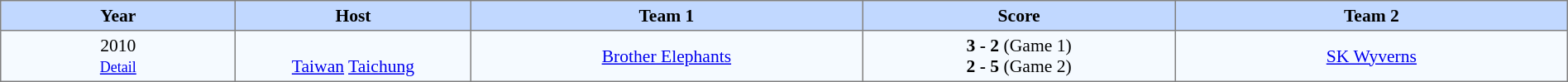<table border="1" style="border-collapse:collapse; font-size:90%;" cellpadding="3" cellspacing="0" width="100%">
<tr bgcolor="#C1D8FF">
<th width="15%">Year</th>
<th width="15%">Host</th>
<th width="25%">Team 1</th>
<th width="20%">Score</th>
<th width="25%">Team 2</th>
</tr>
<tr align="center" bgcolor="#F5FAFF">
<td>2010<br> <small><a href='#'>Detail</a></small></td>
<td><br><a href='#'>Taiwan</a> <a href='#'>Taichung</a></td>
<td> <a href='#'>Brother Elephants</a></td>
<td><strong> 3 - 2 </strong> (Game 1) <br> <strong> 2 - 5 </strong> (Game 2)</td>
<td> <a href='#'>SK Wyverns</a></td>
</tr>
</table>
